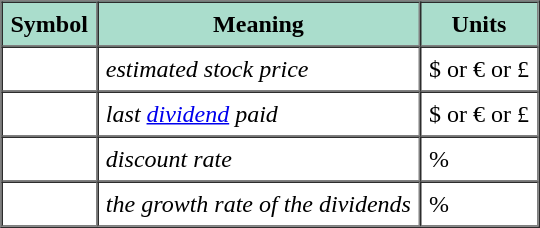<table border="1" cellspacing="0" cellpadding="5">
<tr style="background-color: #aaddcc; ">
<th>Symbol</th>
<th>Meaning</th>
<th>Units</th>
</tr>
<tr>
<td></td>
<td><em>estimated stock price</em></td>
<td>$ or € or £</td>
</tr>
<tr>
<td></td>
<td><em>last <a href='#'>dividend</a> paid</em></td>
<td>$ or € or £</td>
</tr>
<tr>
<td></td>
<td><em>discount rate</em></td>
<td>%</td>
</tr>
<tr>
<td></td>
<td><em>the growth rate of the dividends</em></td>
<td>%</td>
</tr>
</table>
